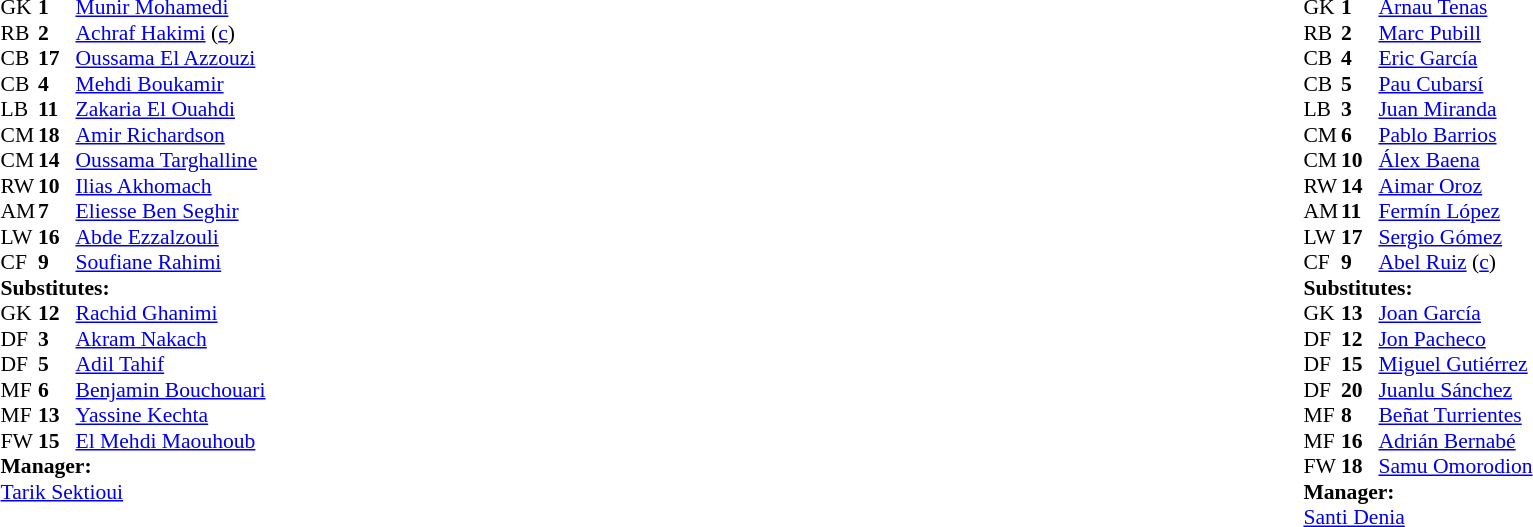<table width="100%">
<tr>
<td valign="top" width="40%"><br><table style="font-size:90%" cellspacing="0" cellpadding="0">
<tr>
<th width=25></th>
<th width=25></th>
</tr>
<tr>
<td>GK</td>
<td><strong>1</strong></td>
<td><a href='#'>Munir Mohamedi</a></td>
</tr>
<tr>
<td>RB</td>
<td><strong>2</strong></td>
<td><a href='#'>Achraf Hakimi</a> (<a href='#'>c</a>)</td>
</tr>
<tr>
<td>CB</td>
<td><strong>17</strong></td>
<td><a href='#'>Oussama El Azzouzi</a></td>
</tr>
<tr>
<td>CB</td>
<td><strong>4</strong></td>
<td><a href='#'>Mehdi Boukamir</a></td>
<td></td>
<td></td>
</tr>
<tr>
<td>LB</td>
<td><strong>11</strong></td>
<td><a href='#'>Zakaria El Ouahdi</a></td>
</tr>
<tr>
<td>CM</td>
<td><strong>18</strong></td>
<td><a href='#'>Amir Richardson</a></td>
<td></td>
</tr>
<tr>
<td>CM</td>
<td><strong>14</strong></td>
<td><a href='#'>Oussama Targhalline</a></td>
</tr>
<tr>
<td>RW</td>
<td><strong>10</strong></td>
<td><a href='#'>Ilias Akhomach</a></td>
</tr>
<tr>
<td>AM</td>
<td><strong>7</strong></td>
<td><a href='#'>Eliesse Ben Seghir</a></td>
</tr>
<tr>
<td>LW</td>
<td><strong>16</strong></td>
<td><a href='#'>Abde Ezzalzouli</a></td>
</tr>
<tr>
<td>CF</td>
<td><strong>9</strong></td>
<td><a href='#'>Soufiane Rahimi</a></td>
<td></td>
</tr>
<tr>
<td colspan="3"><strong>Substitutes:</strong></td>
</tr>
<tr>
<td>GK</td>
<td><strong>12</strong></td>
<td><a href='#'>Rachid Ghanimi</a></td>
</tr>
<tr>
<td>DF</td>
<td><strong>3</strong></td>
<td><a href='#'>Akram Nakach</a></td>
</tr>
<tr>
<td>DF</td>
<td><strong>5</strong></td>
<td><a href='#'>Adil Tahif</a></td>
</tr>
<tr>
<td>MF</td>
<td><strong>6</strong></td>
<td><a href='#'>Benjamin Bouchouari</a></td>
</tr>
<tr>
<td>MF</td>
<td><strong>13</strong></td>
<td><a href='#'>Yassine Kechta</a></td>
</tr>
<tr>
<td>FW</td>
<td><strong>15</strong></td>
<td><a href='#'>El Mehdi Maouhoub</a></td>
<td></td>
<td></td>
</tr>
<tr>
<td colspan="3"><strong>Manager:</strong></td>
</tr>
<tr>
<td colspan="3"><a href='#'>Tarik Sektioui</a></td>
</tr>
</table>
</td>
<td valign="top"></td>
<td valign="top" width="50%"><br><table style="font-size:90%; margin:auto" cellspacing="0" cellpadding="0">
<tr>
<th width="25"></th>
<th width="25"></th>
</tr>
<tr>
<td>GK</td>
<td><strong>1</strong></td>
<td><a href='#'>Arnau Tenas</a></td>
<td></td>
</tr>
<tr>
<td>RB</td>
<td><strong>2</strong></td>
<td><a href='#'>Marc Pubill</a></td>
<td></td>
<td></td>
</tr>
<tr>
<td>CB</td>
<td><strong>4</strong></td>
<td><a href='#'>Eric García</a></td>
</tr>
<tr>
<td>CB</td>
<td><strong>5</strong></td>
<td><a href='#'>Pau Cubarsí</a></td>
</tr>
<tr>
<td>LB</td>
<td><strong>3</strong></td>
<td><a href='#'>Juan Miranda</a></td>
<td></td>
<td></td>
</tr>
<tr>
<td>CM</td>
<td><strong>6</strong></td>
<td><a href='#'>Pablo Barrios</a></td>
<td></td>
<td></td>
</tr>
<tr>
<td>CM</td>
<td><strong>10</strong></td>
<td><a href='#'>Álex Baena</a></td>
<td></td>
<td></td>
</tr>
<tr>
<td>RW</td>
<td><strong>14</strong></td>
<td><a href='#'>Aimar Oroz</a></td>
</tr>
<tr>
<td>AM</td>
<td><strong>11</strong></td>
<td><a href='#'>Fermín López</a></td>
<td></td>
<td></td>
</tr>
<tr>
<td>LW</td>
<td><strong>17</strong></td>
<td><a href='#'>Sergio Gómez</a></td>
</tr>
<tr>
<td>CF</td>
<td><strong>9</strong></td>
<td><a href='#'>Abel Ruiz</a> (<a href='#'>c</a>)</td>
</tr>
<tr>
<td colspan="3"><strong>Substitutes:</strong></td>
</tr>
<tr>
<td>GK</td>
<td><strong>13</strong></td>
<td><a href='#'>Joan García</a></td>
</tr>
<tr>
<td>DF</td>
<td><strong>12</strong></td>
<td><a href='#'>Jon Pacheco</a></td>
</tr>
<tr>
<td>DF</td>
<td><strong>15</strong></td>
<td><a href='#'>Miguel Gutiérrez</a></td>
<td></td>
<td></td>
</tr>
<tr>
<td>DF</td>
<td><strong>20</strong></td>
<td><a href='#'>Juanlu Sánchez</a></td>
<td></td>
<td></td>
</tr>
<tr>
<td>MF</td>
<td><strong>8</strong></td>
<td><a href='#'>Beñat Turrientes</a></td>
<td></td>
<td></td>
</tr>
<tr>
<td>MF</td>
<td><strong>16</strong></td>
<td><a href='#'>Adrián Bernabé</a></td>
<td></td>
<td></td>
</tr>
<tr>
<td>FW</td>
<td><strong>18</strong></td>
<td><a href='#'>Samu Omorodion</a></td>
<td></td>
<td></td>
</tr>
<tr>
<td colspan="3"><strong>Manager:</strong></td>
</tr>
<tr>
<td colspan="3"><a href='#'>Santi Denia</a></td>
</tr>
</table>
</td>
</tr>
</table>
